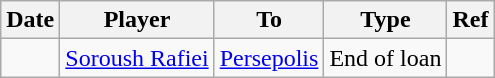<table class="wikitable">
<tr>
<th><strong>Date</strong></th>
<th><strong>Player</strong></th>
<th><strong>To</strong></th>
<th><strong>Type</strong></th>
<th><strong>Ref</strong></th>
</tr>
<tr>
<td></td>
<td> <a href='#'>Soroush Rafiei</a></td>
<td> <a href='#'>Persepolis</a></td>
<td>End of loan</td>
<td></td>
</tr>
</table>
